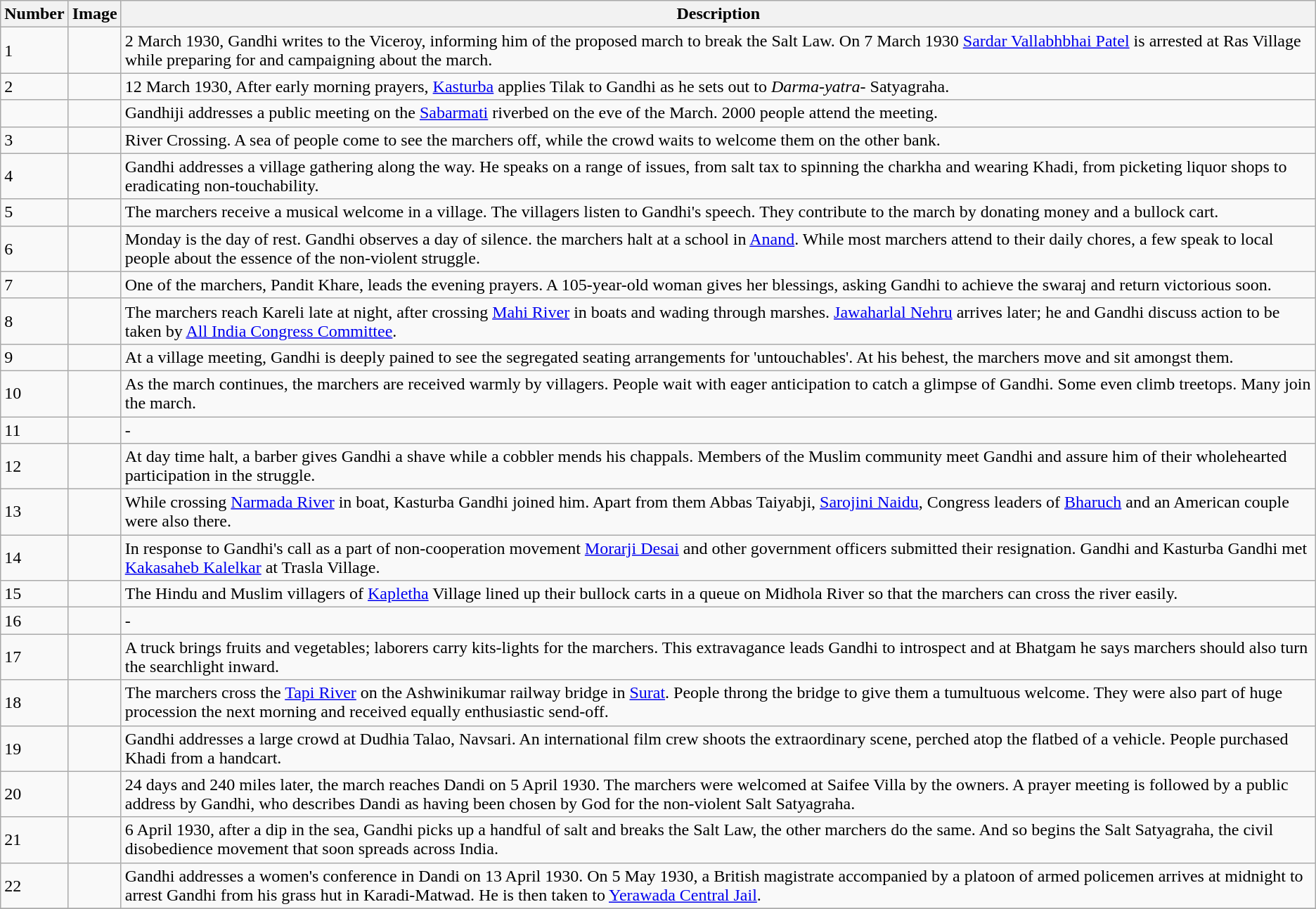<table class="wikitable">
<tr>
<th>Number</th>
<th>Image</th>
<th>Description</th>
</tr>
<tr>
<td>1</td>
<td></td>
<td>2 March 1930, Gandhi writes to the Viceroy, informing him of the proposed march to break the Salt Law. On 7 March 1930 <a href='#'>Sardar Vallabhbhai Patel</a> is arrested at Ras Village while preparing for and campaigning about the march.</td>
</tr>
<tr>
<td>2</td>
<td></td>
<td>12 March 1930, After early morning prayers, <a href='#'>Kasturba</a> applies Tilak to Gandhi as he sets out to <em>Darma-yatra</em>- Satyagraha.</td>
</tr>
<tr>
<td></td>
<td></td>
<td>Gandhiji addresses a public meeting on the <a href='#'>Sabarmati</a> riverbed on the eve of the March. 2000 people attend the meeting.</td>
</tr>
<tr>
<td>3</td>
<td></td>
<td>River Crossing. A sea of people come to see the marchers off, while the crowd waits to welcome them on the other bank.</td>
</tr>
<tr>
<td>4</td>
<td></td>
<td>Gandhi addresses a village gathering along the way. He speaks on a range of issues, from salt tax to spinning the charkha and wearing Khadi, from picketing liquor shops to eradicating non-touchability.</td>
</tr>
<tr>
<td>5</td>
<td></td>
<td>The marchers receive a musical welcome in a village. The villagers listen to Gandhi's speech. They contribute to the march by donating money and a bullock cart.</td>
</tr>
<tr>
<td>6</td>
<td></td>
<td>Monday is the day of rest. Gandhi observes a day of silence. the marchers halt at a school in <a href='#'>Anand</a>. While most marchers attend to their daily chores, a few speak to local people about the essence of the non-violent struggle.</td>
</tr>
<tr>
<td>7</td>
<td></td>
<td>One of the marchers, Pandit Khare, leads the evening prayers. A 105-year-old woman gives her blessings, asking Gandhi to achieve the swaraj and return victorious soon.</td>
</tr>
<tr>
<td>8</td>
<td></td>
<td>The marchers reach Kareli late at night, after crossing <a href='#'>Mahi River</a> in boats and wading through marshes. <a href='#'>Jawaharlal Nehru</a> arrives later; he and Gandhi discuss action to be taken by <a href='#'>All India Congress Committee</a>.</td>
</tr>
<tr>
<td>9</td>
<td></td>
<td>At a village meeting, Gandhi is deeply pained to see the segregated seating arrangements for 'untouchables'. At his behest, the marchers move and sit amongst them.</td>
</tr>
<tr>
<td>10</td>
<td></td>
<td>As the march continues, the marchers are received warmly by villagers. People wait with eager anticipation to catch a glimpse of Gandhi. Some even climb treetops. Many join the march.</td>
</tr>
<tr>
<td>11</td>
<td></td>
<td>-</td>
</tr>
<tr>
<td>12</td>
<td></td>
<td>At day time halt, a barber gives Gandhi a shave while a cobbler mends his chappals. Members of the Muslim community meet Gandhi and assure him of their wholehearted participation in the struggle.</td>
</tr>
<tr>
<td>13</td>
<td></td>
<td>While crossing <a href='#'>Narmada River</a> in boat, Kasturba Gandhi joined him. Apart from them Abbas Taiyabji, <a href='#'>Sarojini Naidu</a>, Congress leaders of <a href='#'>Bharuch</a> and an American couple were also there.</td>
</tr>
<tr>
<td>14</td>
<td></td>
<td>In response to Gandhi's call as a part of non-cooperation movement <a href='#'>Morarji Desai</a> and other government officers submitted their resignation. Gandhi and Kasturba Gandhi met <a href='#'>Kakasaheb Kalelkar</a> at Trasla Village.</td>
</tr>
<tr>
<td>15</td>
<td></td>
<td>The Hindu and Muslim villagers of <a href='#'>Kapletha</a> Village lined up their bullock carts in a queue on Midhola River so that the marchers can cross the river easily.</td>
</tr>
<tr>
<td>16</td>
<td></td>
<td>-</td>
</tr>
<tr>
<td>17</td>
<td></td>
<td>A truck brings fruits and vegetables; laborers carry kits-lights for the marchers. This extravagance leads Gandhi to introspect and at Bhatgam he says marchers should also turn the searchlight inward.</td>
</tr>
<tr>
<td>18</td>
<td></td>
<td>The marchers cross the <a href='#'>Tapi River</a> on the Ashwinikumar railway bridge in <a href='#'>Surat</a>. People throng the bridge to give them a tumultuous welcome. They were also part of huge procession the next morning and received equally enthusiastic send-off.</td>
</tr>
<tr>
<td>19</td>
<td></td>
<td>Gandhi addresses a large crowd at Dudhia Talao, Navsari. An international film crew shoots the extraordinary scene, perched atop the flatbed of a vehicle. People purchased Khadi from a handcart.</td>
</tr>
<tr>
<td>20</td>
<td></td>
<td>24 days and 240 miles later, the march reaches Dandi on 5 April 1930. The marchers were welcomed at Saifee Villa by the owners. A prayer meeting is followed by a public address by Gandhi, who describes Dandi as having been chosen by God for the non-violent Salt Satyagraha.</td>
</tr>
<tr>
<td>21</td>
<td></td>
<td>6 April 1930, after a dip in the sea, Gandhi picks up a handful of salt and breaks the Salt Law, the other marchers do the same. And so begins the Salt Satyagraha, the civil disobedience movement that soon spreads across India.</td>
</tr>
<tr>
<td>22</td>
<td></td>
<td>Gandhi addresses a women's conference in Dandi on 13 April 1930. On 5 May 1930, a British magistrate accompanied by a platoon of armed policemen arrives at midnight to arrest Gandhi from his grass hut in Karadi-Matwad. He is then taken to <a href='#'>Yerawada Central Jail</a>.</td>
</tr>
<tr>
</tr>
<tr>
</tr>
</table>
